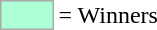<table>
<tr>
<td style="background-color:#ADFFD6; border:1px solid #aaaaaa; width:2em;"></td>
<td>= Winners</td>
</tr>
</table>
